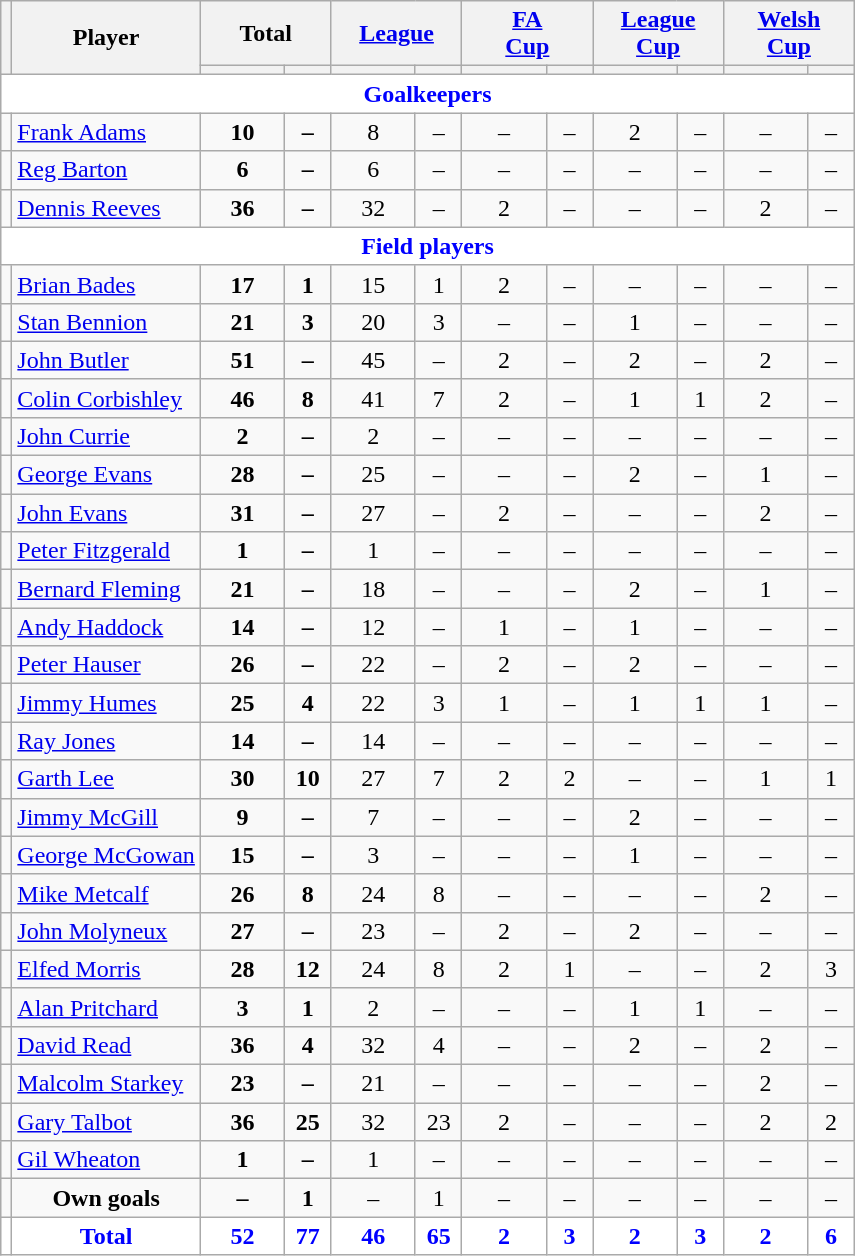<table class="wikitable" style="text-align:center;">
<tr>
<th rowspan="2" style="font-size:80%;"></th>
<th rowspan="2">Player</th>
<th colspan="2">Total</th>
<th colspan="2"><a href='#'>League</a></th>
<th colspan="2"><a href='#'>FA<br>Cup</a></th>
<th colspan="2"><a href='#'>League<br>Cup</a></th>
<th colspan="2"><a href='#'>Welsh<br>Cup</a></th>
</tr>
<tr>
<th style="width: 50px; font-size:80%;"></th>
<th style="width: 25px; font-size:80%;"></th>
<th style="width: 50px; font-size:80%;"></th>
<th style="width: 25px; font-size:80%;"></th>
<th style="width: 50px; font-size:80%;"></th>
<th style="width: 25px; font-size:80%;"></th>
<th style="width: 50px; font-size:80%;"></th>
<th style="width: 25px; font-size:80%;"></th>
<th style="width: 50px; font-size:80%;"></th>
<th style="width: 25px; font-size:80%;"></th>
</tr>
<tr>
<td colspan="12" style="background:white; color:blue; text-align:center;"><strong>Goalkeepers</strong></td>
</tr>
<tr>
<td></td>
<td style="text-align:left;"><a href='#'>Frank Adams</a></td>
<td><strong>10</strong></td>
<td><strong>–</strong></td>
<td>8</td>
<td>–</td>
<td>–</td>
<td>–</td>
<td>2</td>
<td>–</td>
<td>–</td>
<td>–</td>
</tr>
<tr>
<td></td>
<td style="text-align:left;"><a href='#'>Reg Barton</a></td>
<td><strong>6</strong></td>
<td><strong>–</strong></td>
<td>6</td>
<td>–</td>
<td>–</td>
<td>–</td>
<td>–</td>
<td>–</td>
<td>–</td>
<td>–</td>
</tr>
<tr>
<td></td>
<td style="text-align:left;"><a href='#'>Dennis Reeves</a></td>
<td><strong>36</strong></td>
<td><strong>–</strong></td>
<td>32</td>
<td>–</td>
<td>2</td>
<td>–</td>
<td>–</td>
<td>–</td>
<td>2</td>
<td>–</td>
</tr>
<tr>
<td colspan="12" style="background:white; color:blue; text-align:center;"><strong>Field players</strong></td>
</tr>
<tr>
<td></td>
<td style="text-align:left;"><a href='#'>Brian Bades</a></td>
<td><strong>17</strong></td>
<td><strong>1</strong></td>
<td>15</td>
<td>1</td>
<td>2</td>
<td>–</td>
<td>–</td>
<td>–</td>
<td>–</td>
<td>–</td>
</tr>
<tr>
<td></td>
<td style="text-align:left;"><a href='#'>Stan Bennion</a></td>
<td><strong>21</strong></td>
<td><strong>3</strong></td>
<td>20</td>
<td>3</td>
<td>–</td>
<td>–</td>
<td>1</td>
<td>–</td>
<td>–</td>
<td>–</td>
</tr>
<tr>
<td></td>
<td style="text-align:left;"><a href='#'>John Butler</a></td>
<td><strong>51</strong></td>
<td><strong>–</strong></td>
<td>45</td>
<td>–</td>
<td>2</td>
<td>–</td>
<td>2</td>
<td>–</td>
<td>2</td>
<td>–</td>
</tr>
<tr>
<td></td>
<td style="text-align:left;"><a href='#'>Colin Corbishley</a></td>
<td><strong>46</strong></td>
<td><strong>8</strong></td>
<td>41</td>
<td>7</td>
<td>2</td>
<td>–</td>
<td>1</td>
<td>1</td>
<td>2</td>
<td>–</td>
</tr>
<tr>
<td></td>
<td style="text-align:left;"><a href='#'>John Currie</a></td>
<td><strong>2</strong></td>
<td><strong>–</strong></td>
<td>2</td>
<td>–</td>
<td>–</td>
<td>–</td>
<td>–</td>
<td>–</td>
<td>–</td>
<td>–</td>
</tr>
<tr>
<td></td>
<td style="text-align:left;"><a href='#'>George Evans</a></td>
<td><strong>28</strong></td>
<td><strong>–</strong></td>
<td>25</td>
<td>–</td>
<td>–</td>
<td>–</td>
<td>2</td>
<td>–</td>
<td>1</td>
<td>–</td>
</tr>
<tr>
<td></td>
<td style="text-align:left;"><a href='#'>John Evans</a></td>
<td><strong>31</strong></td>
<td><strong>–</strong></td>
<td>27</td>
<td>–</td>
<td>2</td>
<td>–</td>
<td>–</td>
<td>–</td>
<td>2</td>
<td>–</td>
</tr>
<tr>
<td></td>
<td style="text-align:left;"><a href='#'>Peter Fitzgerald</a></td>
<td><strong>1</strong></td>
<td><strong>–</strong></td>
<td>1</td>
<td>–</td>
<td>–</td>
<td>–</td>
<td>–</td>
<td>–</td>
<td>–</td>
<td>–</td>
</tr>
<tr>
<td></td>
<td style="text-align:left;"><a href='#'>Bernard Fleming</a></td>
<td><strong>21</strong></td>
<td><strong>–</strong></td>
<td>18</td>
<td>–</td>
<td>–</td>
<td>–</td>
<td>2</td>
<td>–</td>
<td>1</td>
<td>–</td>
</tr>
<tr>
<td></td>
<td style="text-align:left;"><a href='#'>Andy Haddock</a></td>
<td><strong>14</strong></td>
<td><strong>–</strong></td>
<td>12</td>
<td>–</td>
<td>1</td>
<td>–</td>
<td>1</td>
<td>–</td>
<td>–</td>
<td>–</td>
</tr>
<tr>
<td></td>
<td style="text-align:left;"><a href='#'>Peter Hauser</a></td>
<td><strong>26</strong></td>
<td><strong>–</strong></td>
<td>22</td>
<td>–</td>
<td>2</td>
<td>–</td>
<td>2</td>
<td>–</td>
<td>–</td>
<td>–</td>
</tr>
<tr>
<td></td>
<td style="text-align:left;"><a href='#'>Jimmy Humes</a></td>
<td><strong>25</strong></td>
<td><strong>4</strong></td>
<td>22</td>
<td>3</td>
<td>1</td>
<td>–</td>
<td>1</td>
<td>1</td>
<td>1</td>
<td>–</td>
</tr>
<tr>
<td></td>
<td style="text-align:left;"><a href='#'>Ray Jones</a></td>
<td><strong>14</strong></td>
<td><strong>–</strong></td>
<td>14</td>
<td>–</td>
<td>–</td>
<td>–</td>
<td>–</td>
<td>–</td>
<td>–</td>
<td>–</td>
</tr>
<tr>
<td></td>
<td style="text-align:left;"><a href='#'>Garth Lee</a></td>
<td><strong>30</strong></td>
<td><strong>10</strong></td>
<td>27</td>
<td>7</td>
<td>2</td>
<td>2</td>
<td>–</td>
<td>–</td>
<td>1</td>
<td>1</td>
</tr>
<tr>
<td></td>
<td style="text-align:left;"><a href='#'>Jimmy McGill</a></td>
<td><strong>9</strong></td>
<td><strong>–</strong></td>
<td>7</td>
<td>–</td>
<td>–</td>
<td>–</td>
<td>2</td>
<td>–</td>
<td>–</td>
<td>–</td>
</tr>
<tr>
<td></td>
<td style="text-align:left;"><a href='#'>George McGowan</a></td>
<td><strong>15</strong></td>
<td><strong>–</strong></td>
<td>3</td>
<td>–</td>
<td>–</td>
<td>–</td>
<td>1</td>
<td>–</td>
<td>–</td>
<td>–</td>
</tr>
<tr>
<td></td>
<td style="text-align:left;"><a href='#'>Mike Metcalf</a></td>
<td><strong>26</strong></td>
<td><strong>8</strong></td>
<td>24</td>
<td>8</td>
<td>–</td>
<td>–</td>
<td>–</td>
<td>–</td>
<td>2</td>
<td>–</td>
</tr>
<tr>
<td></td>
<td style="text-align:left;"><a href='#'>John Molyneux</a></td>
<td><strong>27</strong></td>
<td><strong>–</strong></td>
<td>23</td>
<td>–</td>
<td>2</td>
<td>–</td>
<td>2</td>
<td>–</td>
<td>–</td>
<td>–</td>
</tr>
<tr>
<td></td>
<td style="text-align:left;"><a href='#'>Elfed Morris</a></td>
<td><strong>28</strong></td>
<td><strong>12</strong></td>
<td>24</td>
<td>8</td>
<td>2</td>
<td>1</td>
<td>–</td>
<td>–</td>
<td>2</td>
<td>3</td>
</tr>
<tr>
<td></td>
<td style="text-align:left;"><a href='#'>Alan Pritchard</a></td>
<td><strong>3</strong></td>
<td><strong>1</strong></td>
<td>2</td>
<td>–</td>
<td>–</td>
<td>–</td>
<td>1</td>
<td>1</td>
<td>–</td>
<td>–</td>
</tr>
<tr>
<td></td>
<td style="text-align:left;"><a href='#'>David Read</a></td>
<td><strong>36</strong></td>
<td><strong>4</strong></td>
<td>32</td>
<td>4</td>
<td>–</td>
<td>–</td>
<td>2</td>
<td>–</td>
<td>2</td>
<td>–</td>
</tr>
<tr>
<td></td>
<td style="text-align:left;"><a href='#'>Malcolm Starkey</a></td>
<td><strong>23</strong></td>
<td><strong>–</strong></td>
<td>21</td>
<td>–</td>
<td>–</td>
<td>–</td>
<td>–</td>
<td>–</td>
<td>2</td>
<td>–</td>
</tr>
<tr>
<td></td>
<td style="text-align:left;"><a href='#'>Gary Talbot</a></td>
<td><strong>36</strong></td>
<td><strong>25</strong></td>
<td>32</td>
<td>23</td>
<td>2</td>
<td>–</td>
<td>–</td>
<td>–</td>
<td>2</td>
<td>2</td>
</tr>
<tr>
<td></td>
<td style="text-align:left;"><a href='#'>Gil Wheaton</a></td>
<td><strong>1</strong></td>
<td><strong>–</strong></td>
<td>1</td>
<td>–</td>
<td>–</td>
<td>–</td>
<td>–</td>
<td>–</td>
<td>–</td>
<td>–</td>
</tr>
<tr>
<td></td>
<td><strong>Own goals</strong></td>
<td><strong>–</strong></td>
<td><strong>1</strong></td>
<td>–</td>
<td>1</td>
<td>–</td>
<td>–</td>
<td>–</td>
<td>–</td>
<td>–</td>
<td>–</td>
</tr>
<tr style="background:white; color:blue; text-align:center;">
<td></td>
<td><strong>Total</strong></td>
<td><strong>52</strong></td>
<td><strong>77</strong></td>
<td><strong>46</strong></td>
<td><strong>65</strong></td>
<td><strong>2</strong></td>
<td><strong>3</strong></td>
<td><strong>2</strong></td>
<td><strong>3</strong></td>
<td><strong>2</strong></td>
<td><strong>6</strong></td>
</tr>
</table>
